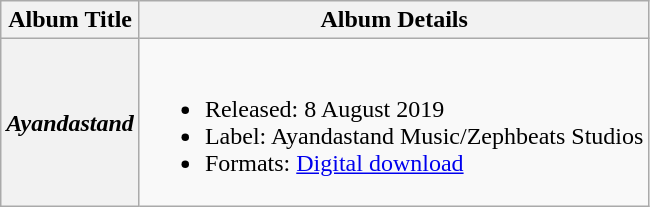<table class="wikitable">
<tr>
<th>Album Title</th>
<th>Album Details</th>
</tr>
<tr>
<th scope="row"><em>Ayandastand</em></th>
<td><br><ul><li>Released: 8 August 2019</li><li>Label: Ayandastand Music/Zephbeats Studios</li><li>Formats: <a href='#'>Digital download</a></li></ul></td>
</tr>
</table>
